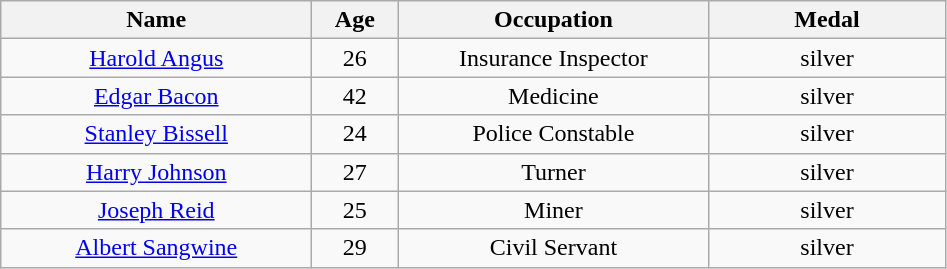<table class="wikitable" style="text-align: center">
<tr>
<th width=200>Name</th>
<th width=50>Age</th>
<th width=200>Occupation</th>
<th width=150>Medal</th>
</tr>
<tr>
<td><a href='#'>Harold Angus</a></td>
<td>26</td>
<td>Insurance Inspector</td>
<td>silver</td>
</tr>
<tr>
<td><a href='#'>Edgar Bacon</a></td>
<td>42</td>
<td>Medicine</td>
<td>silver</td>
</tr>
<tr>
<td><a href='#'>Stanley Bissell</a></td>
<td>24</td>
<td>Police Constable</td>
<td>silver</td>
</tr>
<tr>
<td><a href='#'>Harry Johnson</a></td>
<td>27</td>
<td>Turner</td>
<td>silver</td>
</tr>
<tr>
<td><a href='#'>Joseph Reid</a></td>
<td>25</td>
<td>Miner</td>
<td>silver</td>
</tr>
<tr>
<td><a href='#'>Albert Sangwine</a></td>
<td>29</td>
<td>Civil Servant</td>
<td>silver</td>
</tr>
</table>
